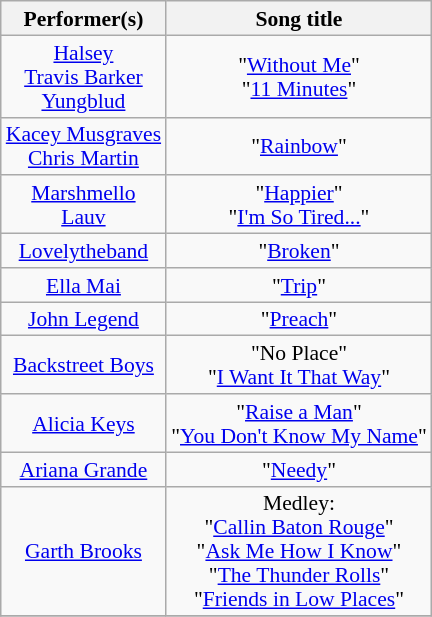<table class="wikitable" style="text-align:center; width=100%; font-size:90%; line-height:16px">
<tr>
<th>Performer(s)</th>
<th>Song title</th>
</tr>
<tr>
<td><a href='#'>Halsey</a> <br> <a href='#'>Travis Barker</a> <br> <a href='#'>Yungblud</a></td>
<td>"<a href='#'>Without Me</a>"<br>"<a href='#'>11 Minutes</a>"</td>
</tr>
<tr>
<td><a href='#'>Kacey Musgraves</a> <br> <a href='#'>Chris Martin</a></td>
<td>"<a href='#'>Rainbow</a>"</td>
</tr>
<tr>
<td><a href='#'>Marshmello</a> <br> <a href='#'>Lauv</a></td>
<td>"<a href='#'>Happier</a>"<br>"<a href='#'>I'm So Tired...</a>"</td>
</tr>
<tr>
<td><a href='#'>Lovelytheband</a></td>
<td>"<a href='#'>Broken</a>"</td>
</tr>
<tr>
<td><a href='#'>Ella Mai</a></td>
<td>"<a href='#'>Trip</a>"</td>
</tr>
<tr>
<td><a href='#'>John Legend</a></td>
<td>"<a href='#'>Preach</a>"</td>
</tr>
<tr>
<td><a href='#'>Backstreet Boys</a></td>
<td>"No Place"<br>"<a href='#'>I Want It That Way</a>"</td>
</tr>
<tr>
<td><a href='#'>Alicia Keys</a></td>
<td>"<a href='#'>Raise a Man</a>"<br>"<a href='#'>You Don't Know My Name</a>"</td>
</tr>
<tr>
<td><a href='#'>Ariana Grande</a></td>
<td>"<a href='#'>Needy</a>"<br></td>
</tr>
<tr>
<td><a href='#'>Garth Brooks</a></td>
<td>Medley:<br>"<a href='#'>Callin Baton Rouge</a>"<br>"<a href='#'>Ask Me How I Know</a>"<br>"<a href='#'>The Thunder Rolls</a>"<br>"<a href='#'>Friends in Low Places</a>"</td>
</tr>
<tr>
</tr>
</table>
